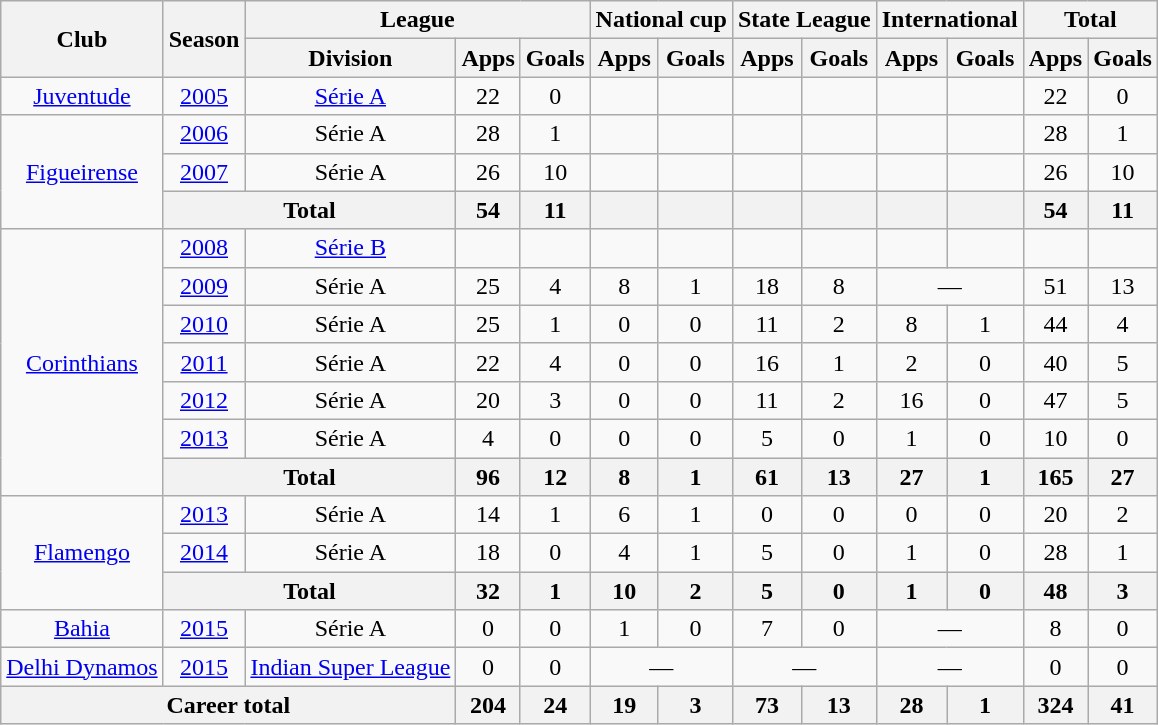<table class="wikitable" style="text-align:center">
<tr>
<th rowspan="2">Club</th>
<th rowspan="2">Season</th>
<th colspan="3">League</th>
<th colspan="2">National cup</th>
<th colspan="2">State League</th>
<th colspan="2">International</th>
<th colspan="2">Total</th>
</tr>
<tr>
<th>Division</th>
<th>Apps</th>
<th>Goals</th>
<th>Apps</th>
<th>Goals</th>
<th>Apps</th>
<th>Goals</th>
<th>Apps</th>
<th>Goals</th>
<th>Apps</th>
<th>Goals</th>
</tr>
<tr>
<td><a href='#'>Juventude</a></td>
<td><a href='#'>2005</a></td>
<td><a href='#'>Série A</a></td>
<td>22</td>
<td>0</td>
<td></td>
<td></td>
<td></td>
<td></td>
<td></td>
<td></td>
<td>22</td>
<td>0</td>
</tr>
<tr>
<td rowspan="3"><a href='#'>Figueirense</a></td>
<td><a href='#'>2006</a></td>
<td>Série A</td>
<td>28</td>
<td>1</td>
<td></td>
<td></td>
<td></td>
<td></td>
<td></td>
<td></td>
<td>28</td>
<td>1</td>
</tr>
<tr>
<td><a href='#'>2007</a></td>
<td>Série A</td>
<td>26</td>
<td>10</td>
<td></td>
<td></td>
<td></td>
<td></td>
<td></td>
<td></td>
<td>26</td>
<td>10</td>
</tr>
<tr>
<th colspan="2">Total</th>
<th>54</th>
<th>11</th>
<th></th>
<th></th>
<th></th>
<th></th>
<th></th>
<th></th>
<th>54</th>
<th>11</th>
</tr>
<tr>
<td rowspan="7"><a href='#'>Corinthians</a></td>
<td><a href='#'>2008</a></td>
<td><a href='#'>Série B</a></td>
<td></td>
<td></td>
<td></td>
<td></td>
<td></td>
<td></td>
<td></td>
<td></td>
<td></td>
<td></td>
</tr>
<tr>
<td><a href='#'>2009</a></td>
<td>Série A</td>
<td>25</td>
<td>4</td>
<td>8</td>
<td>1</td>
<td>18</td>
<td>8</td>
<td colspan="2">—</td>
<td>51</td>
<td>13</td>
</tr>
<tr>
<td><a href='#'>2010</a></td>
<td>Série A</td>
<td>25</td>
<td>1</td>
<td>0</td>
<td>0</td>
<td>11</td>
<td>2</td>
<td>8</td>
<td>1</td>
<td>44</td>
<td>4</td>
</tr>
<tr>
<td><a href='#'>2011</a></td>
<td>Série A</td>
<td>22</td>
<td>4</td>
<td>0</td>
<td>0</td>
<td>16</td>
<td>1</td>
<td>2</td>
<td>0</td>
<td>40</td>
<td>5</td>
</tr>
<tr>
<td><a href='#'>2012</a></td>
<td>Série A</td>
<td>20</td>
<td>3</td>
<td>0</td>
<td>0</td>
<td>11</td>
<td>2</td>
<td>16</td>
<td>0</td>
<td>47</td>
<td>5</td>
</tr>
<tr>
<td><a href='#'>2013</a></td>
<td>Série A</td>
<td>4</td>
<td>0</td>
<td>0</td>
<td>0</td>
<td>5</td>
<td>0</td>
<td>1</td>
<td>0</td>
<td>10</td>
<td>0</td>
</tr>
<tr>
<th colspan="2">Total</th>
<th>96</th>
<th>12</th>
<th>8</th>
<th>1</th>
<th>61</th>
<th>13</th>
<th>27</th>
<th>1</th>
<th>165</th>
<th>27</th>
</tr>
<tr>
<td rowspan="3"><a href='#'>Flamengo</a></td>
<td><a href='#'>2013</a></td>
<td>Série A</td>
<td>14</td>
<td>1</td>
<td>6</td>
<td>1</td>
<td>0</td>
<td>0</td>
<td>0</td>
<td>0</td>
<td>20</td>
<td>2</td>
</tr>
<tr>
<td><a href='#'>2014</a></td>
<td>Série A</td>
<td>18</td>
<td>0</td>
<td>4</td>
<td>1</td>
<td>5</td>
<td>0</td>
<td>1</td>
<td>0</td>
<td>28</td>
<td>1</td>
</tr>
<tr>
<th colspan="2">Total</th>
<th>32</th>
<th>1</th>
<th>10</th>
<th>2</th>
<th>5</th>
<th>0</th>
<th>1</th>
<th>0</th>
<th>48</th>
<th>3</th>
</tr>
<tr>
<td><a href='#'>Bahia</a></td>
<td><a href='#'>2015</a></td>
<td>Série A</td>
<td>0</td>
<td>0</td>
<td>1</td>
<td>0</td>
<td>7</td>
<td>0</td>
<td colspan="2">—</td>
<td>8</td>
<td>0</td>
</tr>
<tr>
<td><a href='#'>Delhi Dynamos</a></td>
<td><a href='#'>2015</a></td>
<td><a href='#'>Indian Super League</a></td>
<td>0</td>
<td>0</td>
<td colspan="2">—</td>
<td colspan="2">—</td>
<td colspan="2">—</td>
<td>0</td>
<td>0</td>
</tr>
<tr>
<th colspan="3">Career total</th>
<th>204</th>
<th>24</th>
<th>19</th>
<th>3</th>
<th>73</th>
<th>13</th>
<th>28</th>
<th>1</th>
<th>324</th>
<th>41</th>
</tr>
</table>
